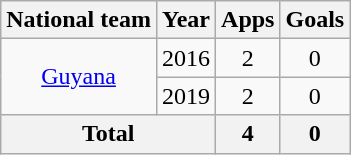<table class="wikitable" style="text-align:center">
<tr>
<th>National team</th>
<th>Year</th>
<th>Apps</th>
<th>Goals</th>
</tr>
<tr>
<td rowspan="2"><a href='#'>Guyana</a></td>
<td>2016</td>
<td>2</td>
<td>0</td>
</tr>
<tr>
<td>2019</td>
<td>2</td>
<td>0</td>
</tr>
<tr>
<th colspan=2>Total</th>
<th>4</th>
<th>0</th>
</tr>
</table>
